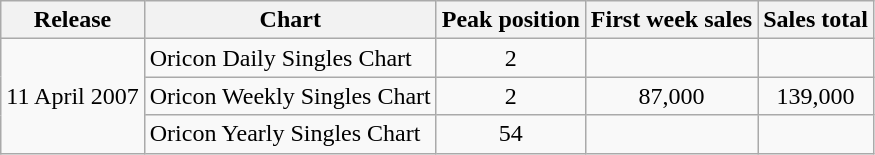<table class="wikitable">
<tr>
<th>Release</th>
<th>Chart</th>
<th>Peak position</th>
<th>First week sales</th>
<th>Sales total</th>
</tr>
<tr>
<td rowspan="3">11 April 2007</td>
<td>Oricon Daily Singles Chart</td>
<td align="center">2</td>
<td></td>
<td></td>
</tr>
<tr>
<td>Oricon Weekly Singles Chart</td>
<td align="center">2</td>
<td align="center">87,000</td>
<td align="center">139,000</td>
</tr>
<tr>
<td>Oricon Yearly Singles Chart</td>
<td align="center">54</td>
<td></td>
<td></td>
</tr>
</table>
